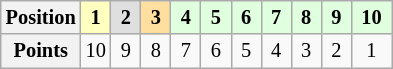<table class="wikitable" style="font-size:85%; text-align:center">
<tr>
<th>Position</th>
<td style="background:#ffffbf;"> <strong>1</strong> </td>
<td style="background:#dfdfdf;"> <strong>2</strong> </td>
<td style="background:#ffdf9f;"> <strong>3</strong> </td>
<td style="background:#dfffdf;"> <strong>4</strong> </td>
<td style="background:#dfffdf;"> <strong>5</strong> </td>
<td style="background:#dfffdf;"> <strong>6</strong> </td>
<td style="background:#dfffdf;"> <strong>7</strong> </td>
<td style="background:#dfffdf;"> <strong>8</strong> </td>
<td style="background:#dfffdf;"> <strong>9</strong> </td>
<td style="background:#dfffdf;"> <strong>10</strong> </td>
</tr>
<tr>
<th>Points</th>
<td>10</td>
<td>9</td>
<td>8</td>
<td>7</td>
<td>6</td>
<td>5</td>
<td>4</td>
<td>3</td>
<td>2</td>
<td>1</td>
</tr>
</table>
